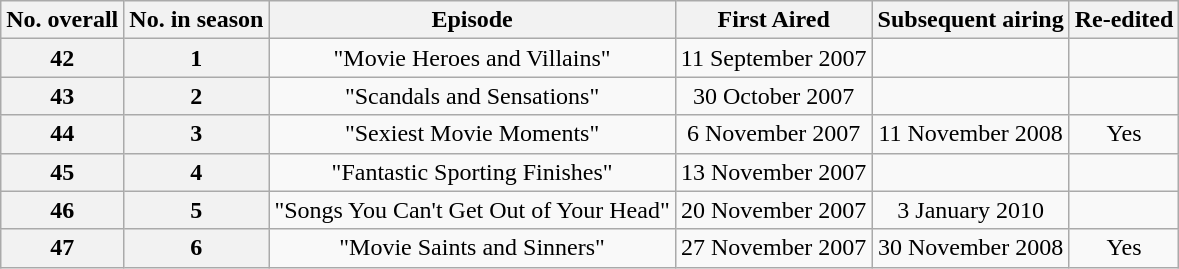<table class="wikitable plainrowheaders" style="text-align:center;">
<tr>
<th>No. overall</th>
<th>No. in season</th>
<th>Episode</th>
<th>First Aired</th>
<th>Subsequent airing</th>
<th>Re-edited</th>
</tr>
<tr>
<th>42</th>
<th>1</th>
<td>"Movie Heroes and Villains"</td>
<td>11 September 2007</td>
<td></td>
<td></td>
</tr>
<tr>
<th>43</th>
<th>2</th>
<td>"Scandals and Sensations"</td>
<td>30 October 2007</td>
<td></td>
<td></td>
</tr>
<tr>
<th>44</th>
<th>3</th>
<td>"Sexiest Movie Moments"</td>
<td>6 November 2007</td>
<td>11 November 2008</td>
<td>Yes</td>
</tr>
<tr>
<th>45</th>
<th>4</th>
<td>"Fantastic Sporting Finishes"</td>
<td>13 November 2007</td>
<td></td>
<td></td>
</tr>
<tr>
<th>46</th>
<th>5</th>
<td>"Songs You Can't Get Out of Your Head"</td>
<td>20 November 2007</td>
<td>3 January 2010</td>
<td></td>
</tr>
<tr>
<th>47</th>
<th>6</th>
<td>"Movie Saints and Sinners"</td>
<td>27 November 2007</td>
<td>30 November 2008</td>
<td>Yes</td>
</tr>
</table>
